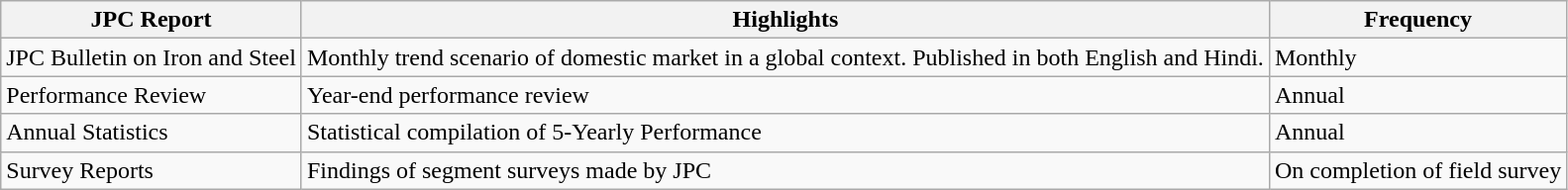<table class="wikitable">
<tr>
<th>JPC Report</th>
<th>Highlights</th>
<th>Frequency</th>
</tr>
<tr>
<td>JPC Bulletin on Iron and Steel</td>
<td>Monthly trend scenario of domestic market in a global context. Published in both English and Hindi.</td>
<td>Monthly</td>
</tr>
<tr>
<td>Performance Review</td>
<td>Year-end performance review</td>
<td>Annual</td>
</tr>
<tr>
<td>Annual Statistics</td>
<td>Statistical compilation of 5-Yearly Performance</td>
<td>Annual</td>
</tr>
<tr>
<td>Survey Reports</td>
<td>Findings of segment surveys made by JPC</td>
<td>On completion of field survey</td>
</tr>
</table>
